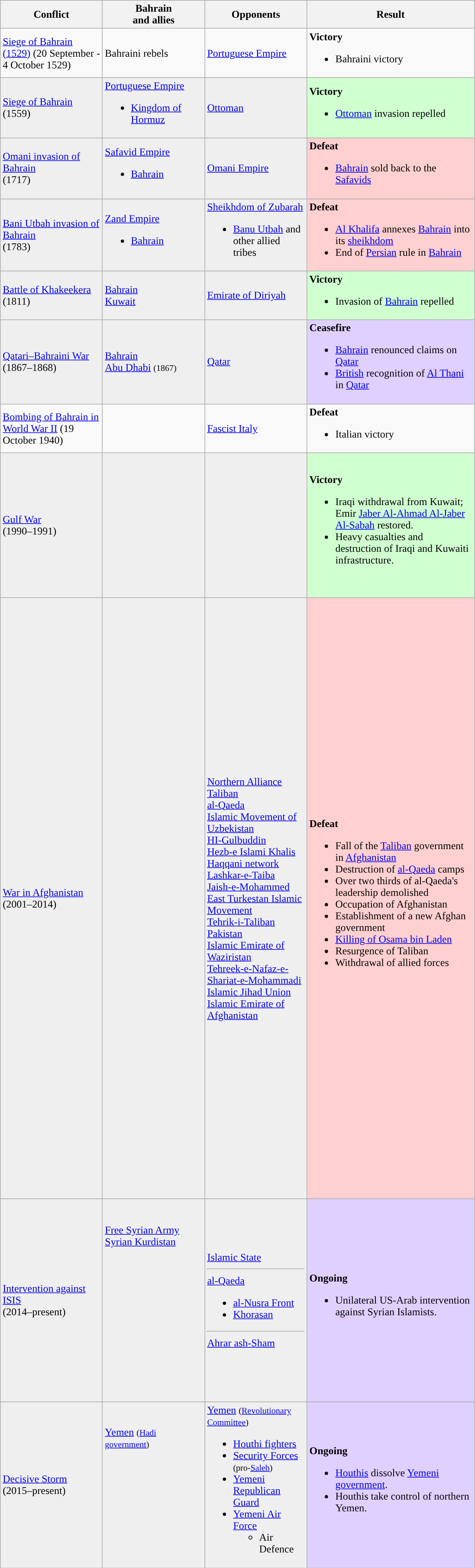<table class="wikitable">
<tr>
<th width="150">Conflict</th>
<th width="150">Bahrain<br>and allies</th>
<th width="150">Opponents</th>
<th width="250">Result</th>
</tr>
<tr>
<td><a href='#'>Siege of Bahrain (1529)</a> (20 September - 4 October 1529)</td>
<td>Bahraini rebels</td>
<td><a href='#'>Portuguese Empire</a></td>
<td><strong>Victory</strong><br><ul><li>Bahraini victory</li></ul></td>
</tr>
<tr>
<td style="background:#efefef"><a href='#'>Siege of Bahrain</a><br>(1559)</td>
<td style="background:#efefef"> <a href='#'>Portuguese Empire</a><br><ul><li><a href='#'>Kingdom of Hormuz</a></li></ul></td>
<td style="background:#efefef"> <a href='#'>Ottoman</a></td>
<td style="background:#D0FFD0"><strong>Victory</strong><br><ul><li><a href='#'>Ottoman</a> invasion repelled</li></ul></td>
</tr>
<tr>
<td style="background:#efefef"><a href='#'>Omani invasion of Bahrain</a><br>(1717)</td>
<td style="background:#efefef"> <a href='#'>Safavid Empire</a><br><ul><li><a href='#'>Bahrain</a></li></ul></td>
<td style="background:#efefef"> <a href='#'>Omani Empire</a></td>
<td style="background:#FFD0D0"><strong>Defeat</strong><br><ul><li><a href='#'>Bahrain</a> sold back to the <a href='#'>Safavids</a></li></ul></td>
</tr>
<tr>
<td style="background:#efefef"><a href='#'>Bani Utbah invasion of Bahrain</a><br>(1783)</td>
<td style="background:#efefef"> <a href='#'>Zand Empire</a><br><ul><li><a href='#'>Bahrain</a></li></ul></td>
<td style="background:#efefef"> <a href='#'>Sheikhdom of Zubarah</a><br><ul><li> <a href='#'>Banu Utbah</a> and other allied tribes</li></ul></td>
<td style="background:#FFD0D0"><strong>Defeat</strong><br><ul><li><a href='#'>Al Khalifa</a> annexes <a href='#'>Bahrain</a> into its <a href='#'>sheikhdom</a></li><li>End of <a href='#'>Persian</a> rule in <a href='#'>Bahrain</a></li></ul></td>
</tr>
<tr>
<td style="background:#efefef"><a href='#'>Battle of Khakeekera</a><br>(1811)</td>
<td style="background:#efefef"> <a href='#'>Bahrain</a><br> <a href='#'>Kuwait</a></td>
<td style="background:#efefef"> <a href='#'>Emirate of Diriyah</a></td>
<td style="background:#D0FFD0"><strong>Victory</strong><br><ul><li>Invasion of <a href='#'>Bahrain</a> repelled</li></ul></td>
</tr>
<tr>
<td style="background:#efefef"><a href='#'>Qatari–Bahraini War</a><br>(1867–1868)</td>
<td style="background:#efefef"> <a href='#'>Bahrain</a><br> <a href='#'>Abu Dhabi</a> <small>(1867)</small></td>
<td style="background:#efefef"> <a href='#'>Qatar</a></td>
<td style="background:#E0D0FF"><strong>Ceasefire</strong><br><ul><li><a href='#'>Bahrain</a> renounced claims on <a href='#'>Qatar</a></li><li><a href='#'>British</a> recognition of <a href='#'>Al Thani</a> in <a href='#'>Qatar</a></li></ul></td>
</tr>
<tr>
<td><a href='#'>Bombing of Bahrain in World War II</a> (19 October 1940)</td>
<td></td>
<td><a href='#'>Fascist Italy</a></td>
<td><strong>Defeat</strong><br><ul><li>Italian victory</li></ul></td>
</tr>
<tr>
<td style="background:#efefef"><a href='#'>Gulf War</a><br>(1990–1991)</td>
<td style="background:#efefef"><br><br><br><br><br><br><br><br><br><br><br><br></td>
<td style="background:#efefef"></td>
<td style="background:#D0FFD0"><strong>Victory</strong><br><ul><li>Iraqi withdrawal from Kuwait; Emir <a href='#'>Jaber Al-Ahmad Al-Jaber Al-Sabah</a> restored.</li><li>Heavy casualties and destruction of Iraqi and Kuwaiti infrastructure.</li></ul></td>
</tr>
<tr>
<td style="background:#efefef"><a href='#'>War in Afghanistan</a><br>(2001–2014)</td>
<td style="background:#efefef"><br><br><br><br><br><br><strong></strong><br><br><br><br><br><br><br><br><br><br><br><br><br><br><br><br><br><br><br><br><br><br><br><br><br><br><br><br><br><br><br><br><br><br><br><br><br><br><br><br><br><br><br><br><br></td>
<td style="background:#efefef"> <a href='#'>Northern Alliance</a><br> <a href='#'>Taliban</a><br> <a href='#'>al-Qaeda</a><br> <a href='#'>Islamic Movement of Uzbekistan</a><br> <a href='#'>HI-Gulbuddin</a><br> <a href='#'>Hezb-e Islami Khalis</a><br> <a href='#'>Haqqani network</a><br> <a href='#'>Lashkar-e-Taiba</a><br> <a href='#'>Jaish-e-Mohammed</a><br> <a href='#'>East Turkestan Islamic Movement</a><br> <a href='#'>Tehrik-i-Taliban Pakistan</a><br> <a href='#'>Islamic Emirate of Waziristan</a><br> <a href='#'>Tehreek-e-Nafaz-e-Shariat-e-Mohammadi</a><br> <a href='#'>Islamic Jihad Union</a><br> <a href='#'>Islamic Emirate of Afghanistan</a></td>
<td style="background:#FFD0D0"><strong>Defeat</strong><br><ul><li>Fall of the <a href='#'>Taliban</a> government in <a href='#'>Afghanistan</a></li><li>Destruction of <a href='#'>al-Qaeda</a> camps</li><li>Over two thirds of al-Qaeda's leadership demolished</li><li>Occupation of Afghanistan</li><li>Establishment of a new Afghan government</li><li><a href='#'>Killing of Osama bin Laden</a></li><li>Resurgence of Taliban</li><li>Withdrawal of allied forces</li></ul></td>
</tr>
<tr>
<td style="background:#efefef"><a href='#'>Intervention against ISIS</a><br>(2014–present)</td>
<td style="background:#efefef"><br><br> <a href='#'>Free Syrian Army</a><br> <a href='#'>Syrian Kurdistan</a><br><br><br><br><br><br><br><br><br><br><br><br><br><br></td>
<td style="background:#efefef"> <a href='#'>Islamic State</a><hr> <a href='#'>al-Qaeda</a><br><ul><li> <a href='#'>al-Nusra Front</a></li><li> <a href='#'>Khorasan</a></li></ul><hr> <a href='#'>Ahrar ash-Sham</a></td>
<td style="background:#E0D0FF"><strong>Ongoing</strong><br><ul><li>Unilateral US-Arab intervention against Syrian Islamists.</li></ul></td>
</tr>
<tr>
<td style="background:#efefef"><a href='#'>Decisive Storm</a><br>(2015–present)</td>
<td style="background:#efefef"> <a href='#'>Yemen</a> <small>(<a href='#'>Hadi government</a>)</small><br><br><br><br><br><br><br><br><br></td>
<td style="background:#efefef"> <a href='#'>Yemen</a> <small>(<a href='#'>Revolutionary Committee</a>)</small><br><ul><li> <a href='#'>Houthi fighters</a></li><li> <a href='#'>Security Forces</a> <small>(pro-<a href='#'>Saleh</a>)</small></li><li> <a href='#'>Yemeni Republican Guard</a></li><li><a href='#'>Yemeni Air Force</a><ul><li>Air Defence</li></ul></li></ul></td>
<td style="background:#E0D0FF"><strong>Ongoing</strong><br><ul><li><a href='#'>Houthis</a> dissolve <a href='#'>Yemeni government</a>.</li><li>Houthis take control of northern Yemen.</li></ul></td>
</tr>
</table>
